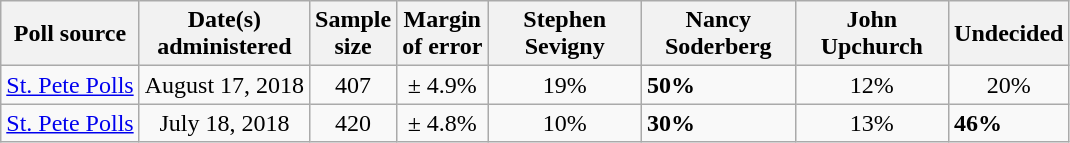<table class="wikitable">
<tr>
<th>Poll source</th>
<th>Date(s)<br>administered</th>
<th>Sample<br>size</th>
<th>Margin<br>of error</th>
<th style="width:95px;">Stephen<br>Sevigny</th>
<th style="width:95px;">Nancy<br>Soderberg</th>
<th style="width:95px;">John<br>Upchurch</th>
<th>Undecided</th>
</tr>
<tr>
<td><a href='#'>St. Pete Polls</a></td>
<td align=center>August 17, 2018</td>
<td align=center>407</td>
<td align=center>± 4.9%</td>
<td align=center>19%</td>
<td><strong>50%</strong></td>
<td align=center>12%</td>
<td align=center>20%</td>
</tr>
<tr>
<td><a href='#'>St. Pete Polls</a></td>
<td align=center>July 18, 2018</td>
<td align=center>420</td>
<td align=center>± 4.8%</td>
<td align=center>10%</td>
<td><strong>30%</strong></td>
<td align=center>13%</td>
<td><strong>46%</strong></td>
</tr>
</table>
